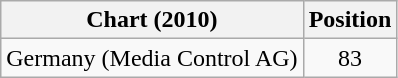<table class="wikitable">
<tr>
<th>Chart (2010)</th>
<th>Position</th>
</tr>
<tr>
<td>Germany (Media Control AG)</td>
<td align="center">83</td>
</tr>
</table>
